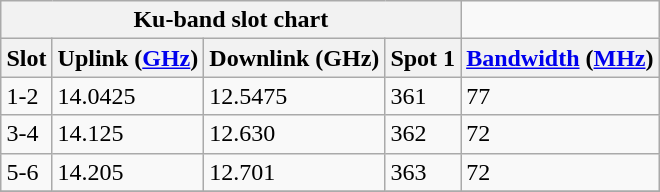<table class="wikitable collapsible collapsed" style="margin: 1em auto 1em auto;">
<tr>
<th colspan="4">Ku-band slot chart</th>
</tr>
<tr>
<th>Slot</th>
<th>Uplink (<a href='#'>GHz</a>)<br></th>
<th>Downlink (GHz)<br></th>
<th>Spot 1</th>
<th><a href='#'>Bandwidth</a> (<a href='#'>MHz</a>)</th>
</tr>
<tr>
<td>1-2</td>
<td>14.0425</td>
<td>12.5475</td>
<td>361</td>
<td>77</td>
</tr>
<tr>
<td>3-4</td>
<td>14.125</td>
<td>12.630</td>
<td>362</td>
<td>72</td>
</tr>
<tr>
<td>5-6</td>
<td>14.205</td>
<td>12.701</td>
<td>363</td>
<td>72</td>
</tr>
<tr>
</tr>
</table>
